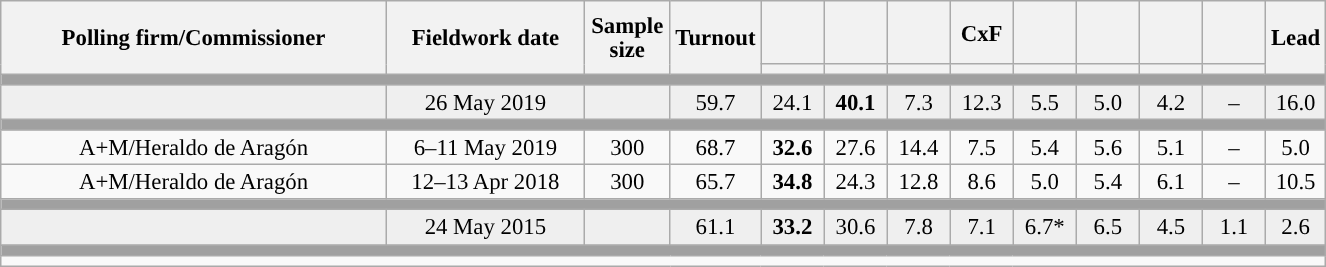<table class="wikitable collapsible collapsed" style="text-align:center; font-size:95%; line-height:16px;">
<tr style="height:42px;">
<th style="width:250px;" rowspan="2">Polling firm/Commissioner</th>
<th style="width:125px;" rowspan="2">Fieldwork date</th>
<th style="width:50px;" rowspan="2">Sample size</th>
<th style="width:45px;" rowspan="2">Turnout</th>
<th style="width:35px;"></th>
<th style="width:35px;"></th>
<th style="width:35px;"></th>
<th style="width:35px;">CxF</th>
<th style="width:35px;"></th>
<th style="width:35px;"></th>
<th style="width:35px;"></th>
<th style="width:35px;"></th>
<th style="width:30px;" rowspan="2">Lead</th>
</tr>
<tr>
<th style="color:inherit;background:"></th>
<th style="color:inherit;background:"></th>
<th style="color:inherit;background:"></th>
<th style="color:inherit;background:"></th>
<th style="color:inherit;background:"></th>
<th style="color:inherit;background:"></th>
<th style="color:inherit;background:"></th>
<th style="color:inherit;background:"></th>
</tr>
<tr>
<td colspan="13" style="background:#A0A0A0"></td>
</tr>
<tr style="background:#EFEFEF;">
<td><strong></strong></td>
<td>26 May 2019</td>
<td></td>
<td>59.7</td>
<td>24.1<br></td>
<td><strong>40.1</strong><br></td>
<td>7.3<br></td>
<td>12.3<br></td>
<td>5.5<br></td>
<td>5.0<br></td>
<td>4.2<br></td>
<td>–</td>
<td style="background:">16.0</td>
</tr>
<tr>
<td colspan="13" style="background:#A0A0A0"></td>
</tr>
<tr>
<td>A+M/Heraldo de Aragón</td>
<td>6–11 May 2019</td>
<td>300</td>
<td>68.7</td>
<td><strong>32.6</strong><br></td>
<td>27.6<br></td>
<td>14.4<br></td>
<td>7.5<br></td>
<td>5.4<br></td>
<td>5.6<br></td>
<td>5.1<br></td>
<td>–</td>
<td style="background:">5.0</td>
</tr>
<tr>
<td>A+M/Heraldo de Aragón</td>
<td>12–13 Apr 2018</td>
<td>300</td>
<td>65.7</td>
<td><strong>34.8</strong><br></td>
<td>24.3<br></td>
<td>12.8<br></td>
<td>8.6<br></td>
<td>5.0<br></td>
<td>5.4<br></td>
<td>6.1<br></td>
<td>–</td>
<td style="background:">10.5</td>
</tr>
<tr>
<td colspan="13" style="background:#A0A0A0"></td>
</tr>
<tr style="background:#EFEFEF;">
<td><strong></strong></td>
<td>24 May 2015</td>
<td></td>
<td>61.1</td>
<td><strong>33.2</strong><br></td>
<td>30.6<br></td>
<td>7.8<br></td>
<td>7.1<br></td>
<td>6.7*<br></td>
<td>6.5<br></td>
<td>4.5<br></td>
<td>1.1<br></td>
<td style="background:">2.6</td>
</tr>
<tr>
<td colspan="13" style="background:#A0A0A0"></td>
</tr>
<tr>
<td align="left" colspan="13"></td>
</tr>
</table>
